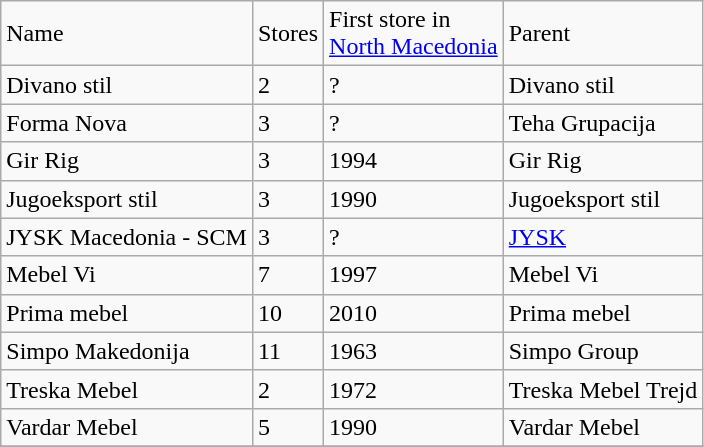<table class="wikitable sortable">
<tr>
<td>Name</td>
<td>Stores</td>
<td>First store in<br><a href='#'>North Macedonia</a></td>
<td>Parent</td>
</tr>
<tr>
<td>Divano stil</td>
<td>2</td>
<td>?</td>
<td>Divano stil</td>
</tr>
<tr>
<td>Forma Nova</td>
<td>3</td>
<td>?</td>
<td>Teha Grupacija</td>
</tr>
<tr>
<td>Gir Rig</td>
<td>3</td>
<td>1994</td>
<td>Gir Rig</td>
</tr>
<tr>
<td>Jugoeksport stil</td>
<td>3</td>
<td>1990</td>
<td>Jugoeksport stil</td>
</tr>
<tr>
<td>JYSK Macedonia - SCM</td>
<td>3</td>
<td>?</td>
<td><a href='#'>JYSK</a></td>
</tr>
<tr>
<td>Mebel Vi</td>
<td>7</td>
<td>1997</td>
<td>Mebel Vi</td>
</tr>
<tr>
<td>Prima mebel</td>
<td>10</td>
<td>2010</td>
<td>Prima mebel</td>
</tr>
<tr>
<td>Simpo Makedonija</td>
<td>11</td>
<td>1963</td>
<td>Simpo Group</td>
</tr>
<tr>
<td>Treska Mebel</td>
<td>2</td>
<td>1972</td>
<td>Treska Mebel Trejd</td>
</tr>
<tr>
<td>Vardar Mebel</td>
<td>5</td>
<td>1990</td>
<td>Vardar Mebel</td>
</tr>
<tr>
</tr>
</table>
